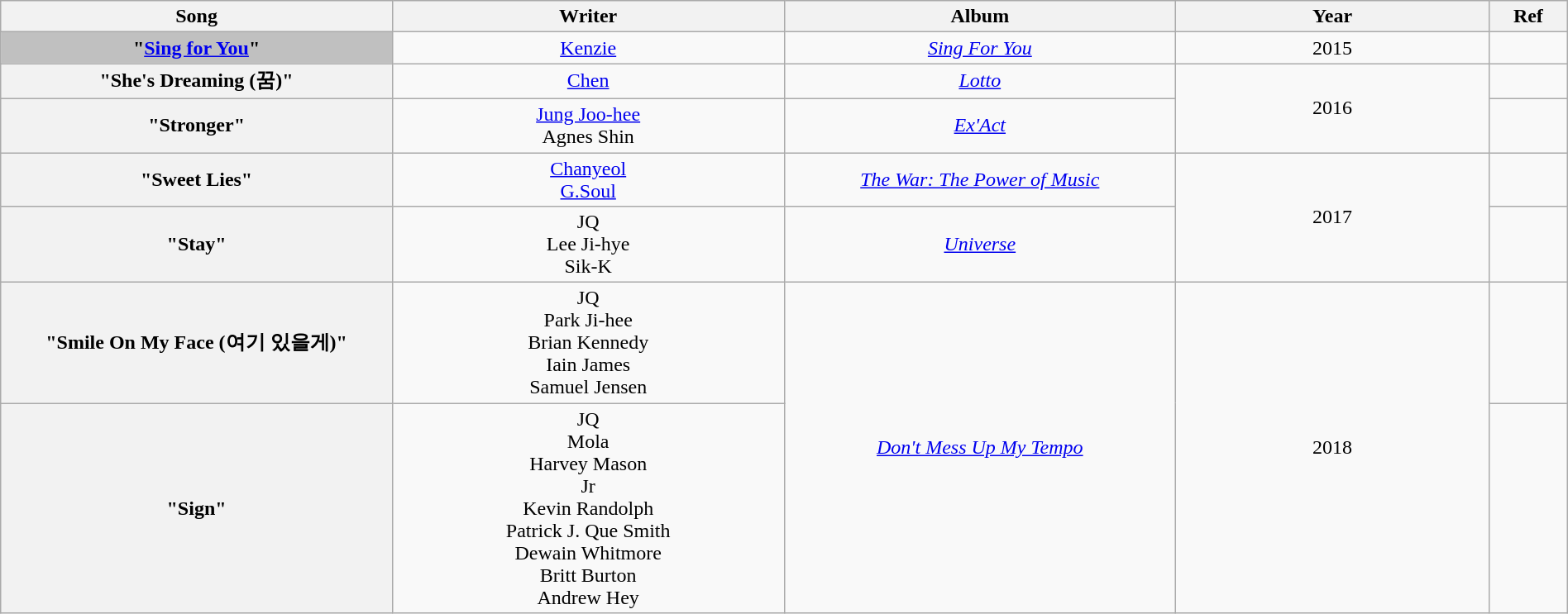<table class="wikitable" style="text-align:center; width:100%">
<tr>
<th style="width:25%">Song</th>
<th style="width:25%">Writer</th>
<th style="width:25%">Album</th>
<th style="width:20%">Year</th>
<th style="width:5%">Ref</th>
</tr>
<tr>
<th scope=row style="background-color:#C0C0C0">"<a href='#'>Sing for You</a>" </th>
<td><a href='#'>Kenzie</a></td>
<td><em><a href='#'>Sing For You</a></em></td>
<td>2015</td>
<td></td>
</tr>
<tr>
<th scope="row">"She's Dreaming (꿈)"</th>
<td><a href='#'>Chen</a></td>
<td><em><a href='#'>Lotto</a></em></td>
<td rowspan="2">2016</td>
<td></td>
</tr>
<tr>
<th scope="row">"Stronger"</th>
<td><a href='#'>Jung Joo-hee</a><br>Agnes Shin</td>
<td><em><a href='#'>Ex'Act</a></em></td>
<td></td>
</tr>
<tr>
<th scope="row">"Sweet Lies"</th>
<td><a href='#'>Chanyeol</a><br><a href='#'>G.Soul</a></td>
<td><em><a href='#'>The War: The Power of Music</a></em></td>
<td rowspan="2">2017</td>
<td></td>
</tr>
<tr>
<th scope="row">"Stay"</th>
<td>JQ<br>Lee Ji-hye<br>Sik-K</td>
<td><em><a href='#'>Universe</a></em></td>
<td></td>
</tr>
<tr>
<th scope="row">"Smile On My Face (여기 있을게)"</th>
<td>JQ<br>Park Ji-hee<br>Brian Kennedy<br>Iain James<br>Samuel Jensen</td>
<td rowspan="2"><em><a href='#'>Don't Mess Up My Tempo</a></em></td>
<td rowspan="2">2018</td>
<td></td>
</tr>
<tr>
<th scope="row">"Sign"</th>
<td>JQ<br>Mola<br>Harvey Mason<br>Jr<br>Kevin Randolph<br>Patrick J. Que Smith<br>Dewain Whitmore<br>Britt Burton<br>Andrew Hey</td>
<td></td>
</tr>
</table>
